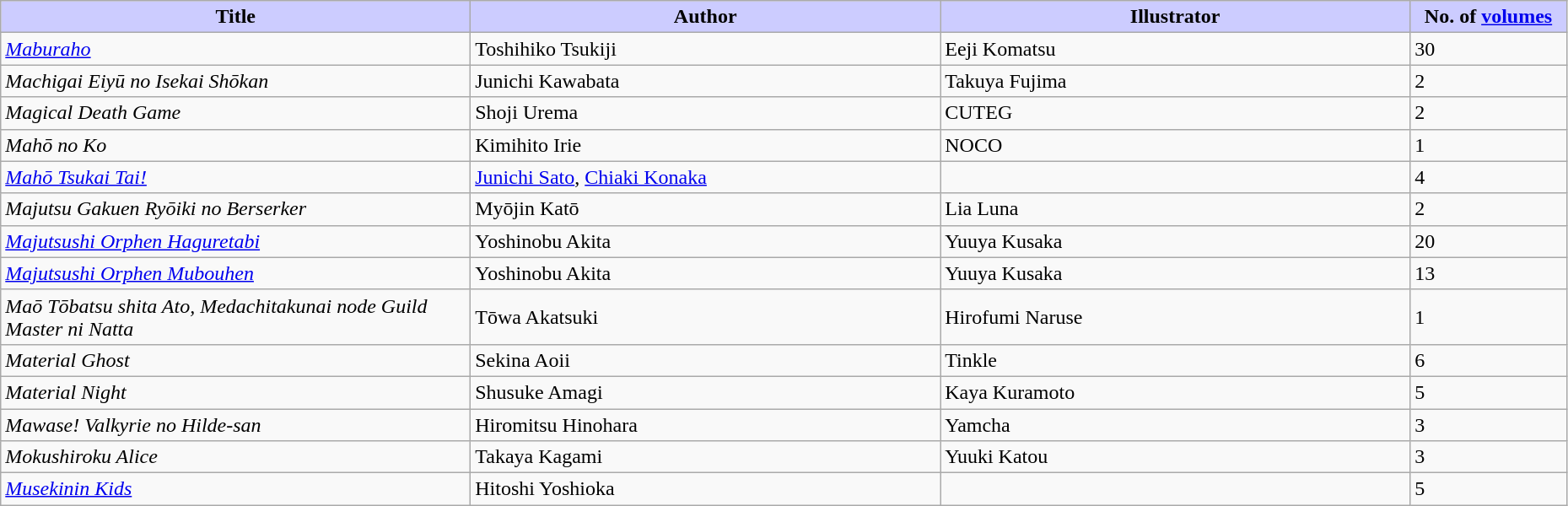<table class="wikitable" style="width: 98%;">
<tr>
<th width=30% style="background:#ccf;">Title</th>
<th width=30% style="background:#ccf;">Author</th>
<th width=30% style="background:#ccf;">Illustrator</th>
<th width=10% style="background:#ccf;">No. of <a href='#'>volumes</a></th>
</tr>
<tr>
<td><em><a href='#'>Maburaho</a></em></td>
<td>Toshihiko Tsukiji</td>
<td>Eeji Komatsu</td>
<td>30</td>
</tr>
<tr>
<td><em>Machigai Eiyū no Isekai Shōkan</em></td>
<td>Junichi Kawabata</td>
<td>Takuya Fujima</td>
<td>2</td>
</tr>
<tr>
<td><em>Magical Death Game</em></td>
<td>Shoji Urema</td>
<td>CUTEG</td>
<td>2</td>
</tr>
<tr>
<td><em>Mahō no Ko</em></td>
<td>Kimihito Irie</td>
<td>NOCO</td>
<td>1</td>
</tr>
<tr>
<td><em><a href='#'>Mahō Tsukai Tai!</a></em></td>
<td><a href='#'>Junichi Sato</a>, <a href='#'>Chiaki Konaka</a></td>
<td></td>
<td>4</td>
</tr>
<tr>
<td><em>Majutsu Gakuen Ryōiki no Berserker</em></td>
<td>Myōjin Katō</td>
<td>Lia Luna</td>
<td>2</td>
</tr>
<tr>
<td><em><a href='#'>Majutsushi Orphen Haguretabi</a></em></td>
<td>Yoshinobu Akita</td>
<td>Yuuya Kusaka</td>
<td>20</td>
</tr>
<tr>
<td><em><a href='#'>Majutsushi Orphen Mubouhen</a></em></td>
<td>Yoshinobu Akita</td>
<td>Yuuya Kusaka</td>
<td>13</td>
</tr>
<tr>
<td><em>Maō Tōbatsu shita Ato, Medachitakunai node Guild Master ni Natta</em></td>
<td>Tōwa Akatsuki</td>
<td>Hirofumi Naruse</td>
<td>1</td>
</tr>
<tr>
<td><em>Material Ghost</em></td>
<td>Sekina Aoii</td>
<td>Tinkle</td>
<td>6</td>
</tr>
<tr>
<td><em>Material Night</em></td>
<td>Shusuke Amagi</td>
<td>Kaya Kuramoto</td>
<td>5</td>
</tr>
<tr>
<td><em>Mawase! Valkyrie no Hilde-san</em></td>
<td>Hiromitsu Hinohara</td>
<td>Yamcha</td>
<td>3</td>
</tr>
<tr>
<td><em>Mokushiroku Alice</em></td>
<td>Takaya Kagami</td>
<td>Yuuki Katou</td>
<td>3</td>
</tr>
<tr>
<td><em><a href='#'>Musekinin Kids</a></em></td>
<td>Hitoshi Yoshioka</td>
<td></td>
<td>5</td>
</tr>
</table>
